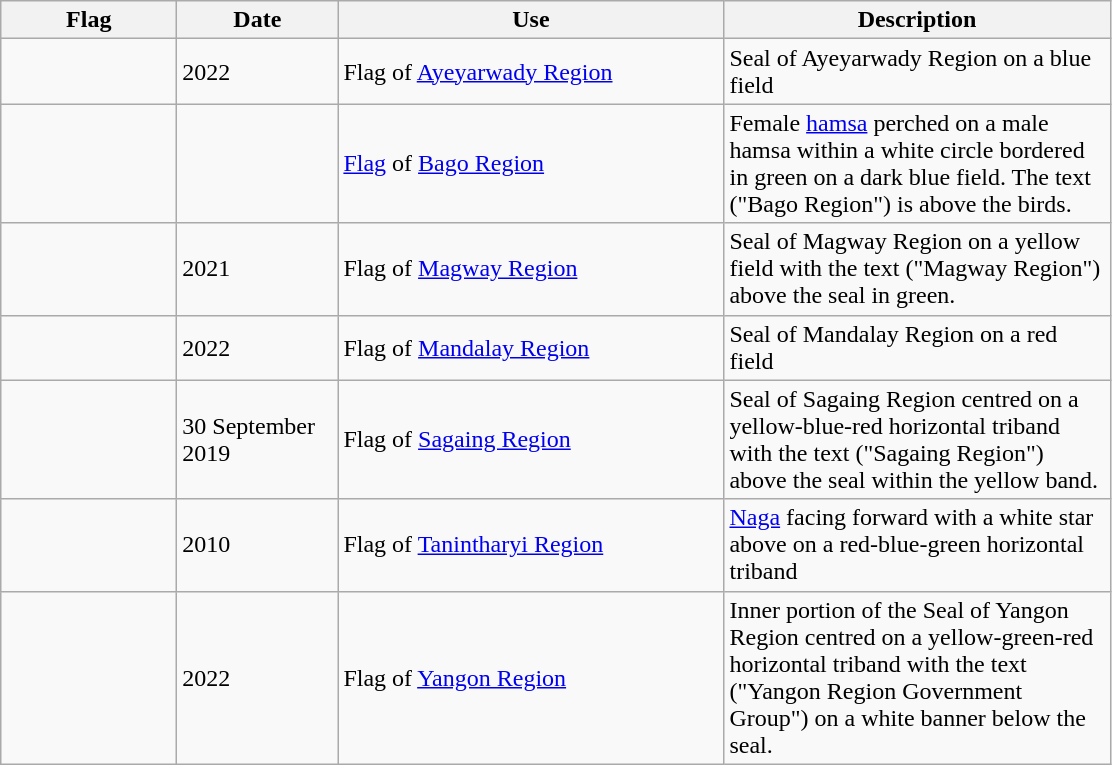<table class="wikitable">
<tr>
<th width="110">Flag</th>
<th width="100">Date</th>
<th width="250">Use</th>
<th width="250">Description</th>
</tr>
<tr>
<td></td>
<td>2022</td>
<td>Flag of <a href='#'>Ayeyarwady Region</a></td>
<td>Seal of Ayeyarwady Region on a blue field</td>
</tr>
<tr>
<td></td>
<td></td>
<td><a href='#'>Flag</a> of <a href='#'>Bago Region</a></td>
<td>Female <a href='#'>hamsa</a> perched on a male hamsa within a white circle bordered in green on a dark blue field. The text  ("Bago Region") is above the birds.</td>
</tr>
<tr>
<td></td>
<td>2021</td>
<td>Flag of <a href='#'>Magway Region</a></td>
<td>Seal of Magway Region on a yellow field with the text  ("Magway Region") above the seal in green.</td>
</tr>
<tr>
<td></td>
<td>2022</td>
<td>Flag of <a href='#'>Mandalay Region</a></td>
<td>Seal of Mandalay Region on a red field</td>
</tr>
<tr>
<td></td>
<td>30 September 2019 </td>
<td>Flag of <a href='#'>Sagaing Region</a></td>
<td>Seal of Sagaing Region centred on a yellow-blue-red horizontal triband with the text  ("Sagaing Region") above the seal within the yellow band.</td>
</tr>
<tr>
<td></td>
<td>2010</td>
<td>Flag of <a href='#'>Tanintharyi Region</a></td>
<td><a href='#'>Naga</a> facing forward with a white star above on a red-blue-green horizontal triband</td>
</tr>
<tr>
<td></td>
<td>2022</td>
<td>Flag of <a href='#'>Yangon Region</a></td>
<td>Inner portion of the Seal of Yangon Region centred on a yellow-green-red horizontal triband with the text  ("Yangon Region Government Group") on a white banner below the seal.</td>
</tr>
</table>
